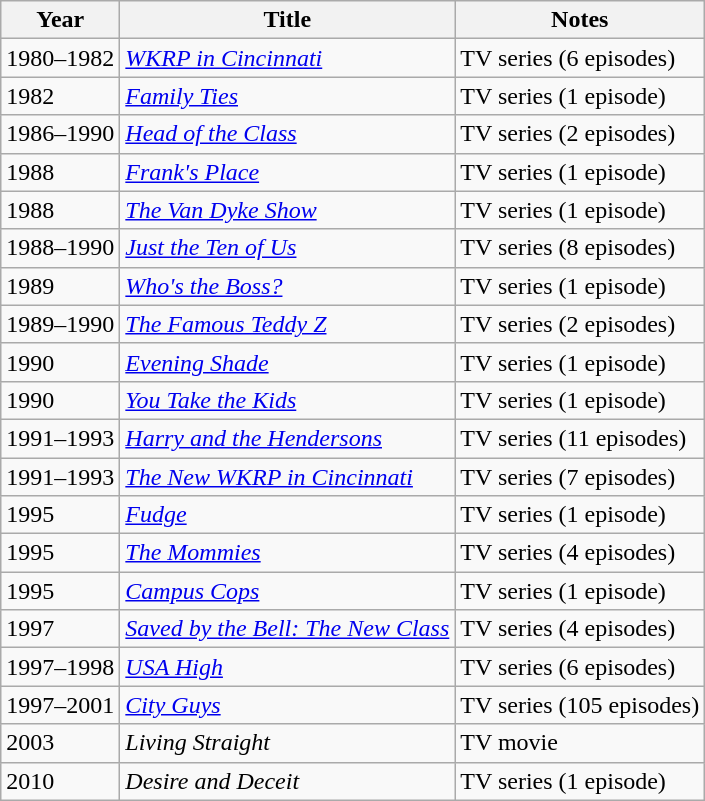<table class="wikitable">
<tr>
<th>Year</th>
<th>Title</th>
<th>Notes</th>
</tr>
<tr>
<td>1980–1982</td>
<td><em><a href='#'>WKRP in Cincinnati</a></em></td>
<td>TV series (6 episodes)</td>
</tr>
<tr>
<td>1982</td>
<td><em><a href='#'>Family Ties</a></em></td>
<td>TV series (1 episode)</td>
</tr>
<tr>
<td>1986–1990</td>
<td><em><a href='#'>Head of the Class</a></em></td>
<td>TV series (2 episodes)</td>
</tr>
<tr>
<td>1988</td>
<td><em><a href='#'>Frank's Place</a></em></td>
<td>TV series (1 episode)</td>
</tr>
<tr>
<td>1988</td>
<td><em><a href='#'>The Van Dyke Show</a></em></td>
<td>TV series (1 episode)</td>
</tr>
<tr>
<td>1988–1990</td>
<td><em><a href='#'>Just the Ten of Us</a></em></td>
<td>TV series (8 episodes)</td>
</tr>
<tr>
<td>1989</td>
<td><em><a href='#'>Who's the Boss?</a></em></td>
<td>TV series (1 episode)</td>
</tr>
<tr>
<td>1989–1990</td>
<td><em><a href='#'>The Famous Teddy Z</a></em></td>
<td>TV series (2 episodes)</td>
</tr>
<tr>
<td>1990</td>
<td><em><a href='#'>Evening Shade</a></em></td>
<td>TV series (1 episode)</td>
</tr>
<tr>
<td>1990</td>
<td><em><a href='#'>You Take the Kids</a></em></td>
<td>TV series (1 episode)</td>
</tr>
<tr>
<td>1991–1993</td>
<td><em><a href='#'>Harry and the Hendersons</a></em></td>
<td>TV series (11 episodes)</td>
</tr>
<tr>
<td>1991–1993</td>
<td><em><a href='#'>The New WKRP in Cincinnati</a></em></td>
<td>TV series (7 episodes)</td>
</tr>
<tr>
<td>1995</td>
<td><em><a href='#'>Fudge</a></em></td>
<td>TV series (1 episode)</td>
</tr>
<tr>
<td>1995</td>
<td><em><a href='#'>The Mommies</a></em></td>
<td>TV series (4 episodes)</td>
</tr>
<tr>
<td>1995</td>
<td><em><a href='#'>Campus Cops</a></em></td>
<td>TV series (1 episode)</td>
</tr>
<tr>
<td>1997</td>
<td><em><a href='#'>Saved by the Bell: The New Class</a></em></td>
<td>TV series (4 episodes)</td>
</tr>
<tr>
<td>1997–1998</td>
<td><em><a href='#'>USA High</a></em></td>
<td>TV series (6 episodes)</td>
</tr>
<tr>
<td>1997–2001</td>
<td><em><a href='#'>City Guys</a></em></td>
<td>TV series (105 episodes)</td>
</tr>
<tr>
<td>2003</td>
<td><em>Living Straight</em></td>
<td>TV movie</td>
</tr>
<tr>
<td>2010</td>
<td><em>Desire and Deceit</em></td>
<td>TV series (1 episode)</td>
</tr>
</table>
